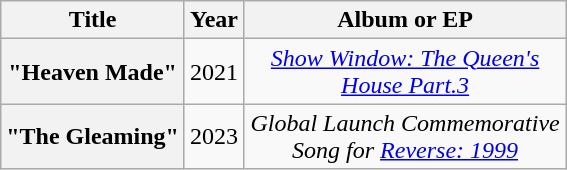<table class="wikitable plainrowheaders" style="text-align:center;">
<tr>
<th scope="col">Title</th>
<th scope="col">Year</th>
<th scope="col" style="width:13em;">Album or EP</th>
</tr>
<tr>
<th scope="row">"Heaven Made"</th>
<td>2021</td>
<td><em><a href='#'>Show Window: The Queen's House Part.3</a></em></td>
</tr>
<tr>
<th scope="row">"The Gleaming"</th>
<td>2023</td>
<td><em>Global Launch Commemorative Song for <a href='#'>Reverse: 1999</a></em></td>
</tr>
</table>
